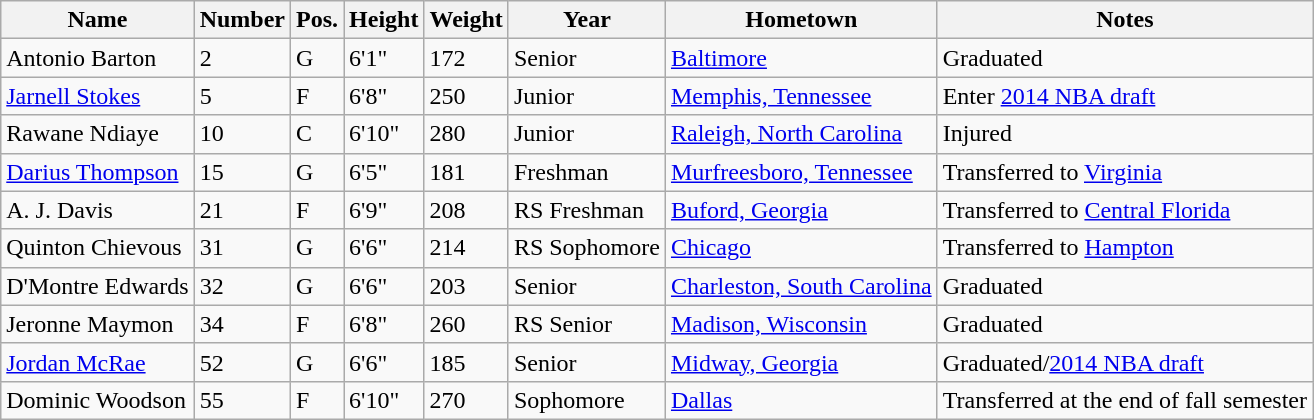<table class="wikitable sortable" border="1">
<tr>
<th>Name</th>
<th>Number</th>
<th>Pos.</th>
<th>Height</th>
<th>Weight</th>
<th>Year</th>
<th>Hometown</th>
<th class="unsortable">Notes</th>
</tr>
<tr>
<td>Antonio Barton</td>
<td>2</td>
<td>G</td>
<td>6'1"</td>
<td>172</td>
<td>Senior</td>
<td><a href='#'>Baltimore</a></td>
<td>Graduated</td>
</tr>
<tr>
<td><a href='#'>Jarnell Stokes</a></td>
<td>5</td>
<td>F</td>
<td>6'8"</td>
<td>250</td>
<td>Junior</td>
<td><a href='#'>Memphis, Tennessee</a></td>
<td>Enter <a href='#'>2014 NBA draft</a></td>
</tr>
<tr>
<td>Rawane Ndiaye</td>
<td>10</td>
<td>C</td>
<td>6'10"</td>
<td>280</td>
<td>Junior</td>
<td><a href='#'>Raleigh, North Carolina</a></td>
<td>Injured</td>
</tr>
<tr>
<td><a href='#'>Darius Thompson</a></td>
<td>15</td>
<td>G</td>
<td>6'5"</td>
<td>181</td>
<td>Freshman</td>
<td><a href='#'>Murfreesboro, Tennessee</a></td>
<td>Transferred to <a href='#'>Virginia</a></td>
</tr>
<tr>
<td>A. J. Davis</td>
<td>21</td>
<td>F</td>
<td>6'9"</td>
<td>208</td>
<td>RS Freshman</td>
<td><a href='#'>Buford, Georgia</a></td>
<td>Transferred to <a href='#'>Central Florida</a></td>
</tr>
<tr>
<td>Quinton Chievous</td>
<td>31</td>
<td>G</td>
<td>6'6"</td>
<td>214</td>
<td>RS Sophomore</td>
<td><a href='#'>Chicago</a></td>
<td>Transferred to <a href='#'>Hampton</a></td>
</tr>
<tr>
<td>D'Montre Edwards</td>
<td>32</td>
<td>G</td>
<td>6'6"</td>
<td>203</td>
<td>Senior</td>
<td><a href='#'>Charleston, South Carolina</a></td>
<td>Graduated</td>
</tr>
<tr>
<td>Jeronne Maymon</td>
<td>34</td>
<td>F</td>
<td>6'8"</td>
<td>260</td>
<td>RS Senior</td>
<td><a href='#'>Madison, Wisconsin</a></td>
<td>Graduated</td>
</tr>
<tr>
<td><a href='#'>Jordan McRae</a></td>
<td>52</td>
<td>G</td>
<td>6'6"</td>
<td>185</td>
<td>Senior</td>
<td><a href='#'>Midway, Georgia</a></td>
<td>Graduated/<a href='#'>2014 NBA draft</a></td>
</tr>
<tr>
<td>Dominic Woodson</td>
<td>55</td>
<td>F</td>
<td>6'10"</td>
<td>270</td>
<td>Sophomore</td>
<td><a href='#'>Dallas</a></td>
<td>Transferred at the end of fall semester</td>
</tr>
</table>
